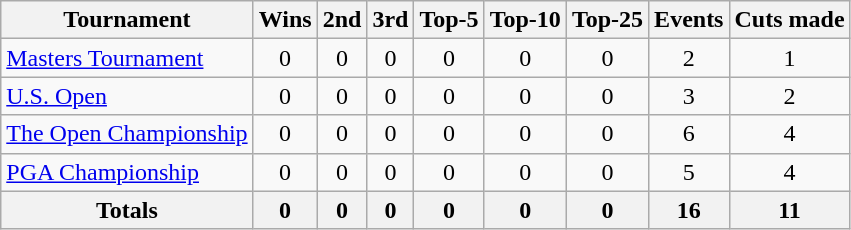<table class=wikitable style=text-align:center>
<tr>
<th>Tournament</th>
<th>Wins</th>
<th>2nd</th>
<th>3rd</th>
<th>Top-5</th>
<th>Top-10</th>
<th>Top-25</th>
<th>Events</th>
<th>Cuts made</th>
</tr>
<tr>
<td align=left><a href='#'>Masters Tournament</a></td>
<td>0</td>
<td>0</td>
<td>0</td>
<td>0</td>
<td>0</td>
<td>0</td>
<td>2</td>
<td>1</td>
</tr>
<tr>
<td align=left><a href='#'>U.S. Open</a></td>
<td>0</td>
<td>0</td>
<td>0</td>
<td>0</td>
<td>0</td>
<td>0</td>
<td>3</td>
<td>2</td>
</tr>
<tr>
<td align=left><a href='#'>The Open Championship</a></td>
<td>0</td>
<td>0</td>
<td>0</td>
<td>0</td>
<td>0</td>
<td>0</td>
<td>6</td>
<td>4</td>
</tr>
<tr>
<td align=left><a href='#'>PGA Championship</a></td>
<td>0</td>
<td>0</td>
<td>0</td>
<td>0</td>
<td>0</td>
<td>0</td>
<td>5</td>
<td>4</td>
</tr>
<tr>
<th>Totals</th>
<th>0</th>
<th>0</th>
<th>0</th>
<th>0</th>
<th>0</th>
<th>0</th>
<th>16</th>
<th>11</th>
</tr>
</table>
